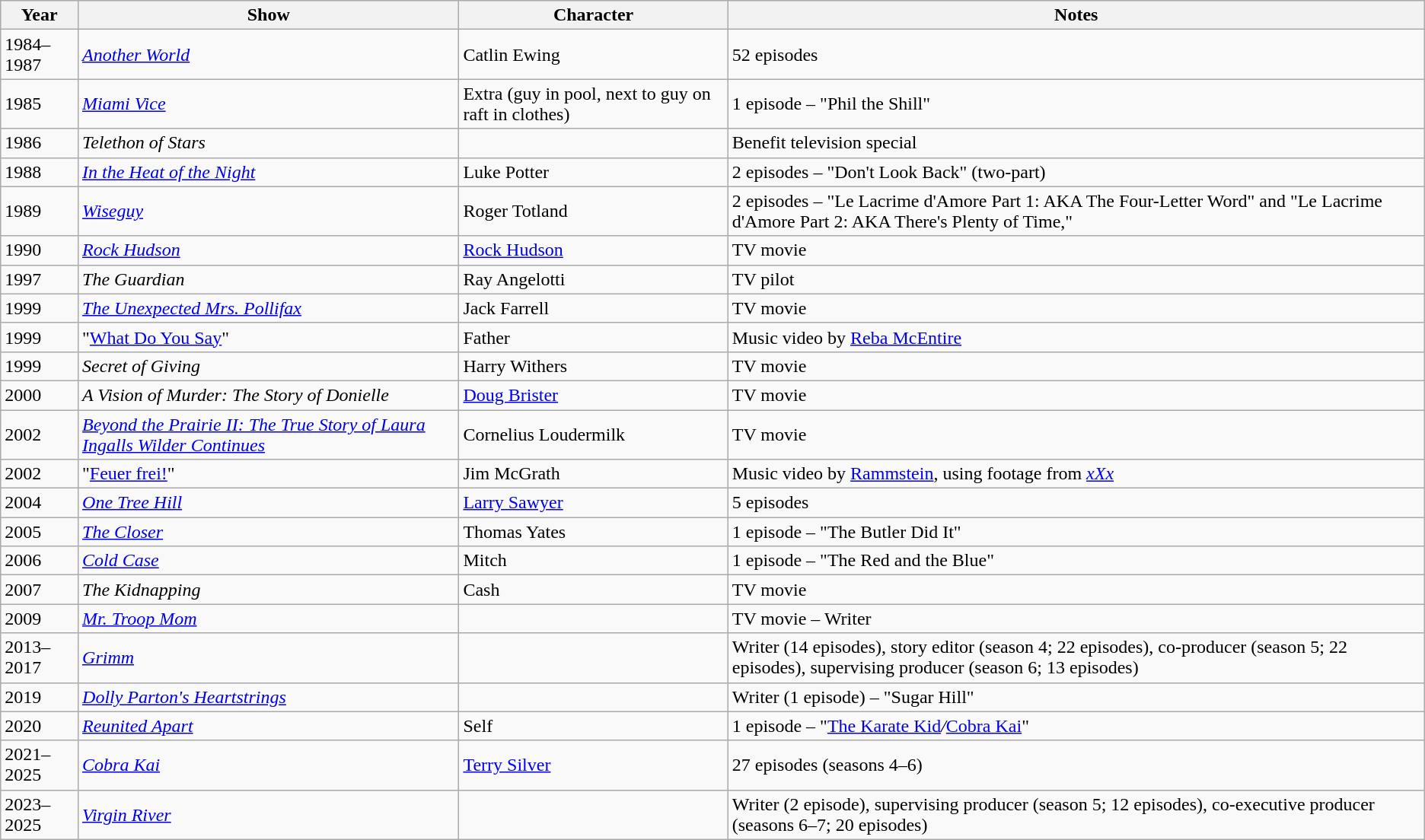<table class="wikitable">
<tr>
<th>Year</th>
<th>Show</th>
<th>Character</th>
<th>Notes</th>
</tr>
<tr>
<td>1984–1987</td>
<td><em><a href='#'>Another World</a></em></td>
<td>Catlin Ewing</td>
<td>52 episodes</td>
</tr>
<tr>
<td>1985</td>
<td><em><a href='#'>Miami Vice</a></em></td>
<td>Extra (guy in pool, next to guy on raft in clothes)</td>
<td>1 episode – "Phil the Shill"</td>
</tr>
<tr>
<td>1986</td>
<td><em>Telethon of Stars</em></td>
<td></td>
<td>Benefit television special</td>
</tr>
<tr>
<td>1988</td>
<td><em><a href='#'>In the Heat of the Night</a></em></td>
<td>Luke Potter</td>
<td>2 episodes – "Don't Look Back" (two-part)</td>
</tr>
<tr>
<td>1989</td>
<td><em><a href='#'>Wiseguy</a></em></td>
<td>Roger Totland</td>
<td>2 episodes – "Le Lacrime d'Amore Part 1: AKA The Four-Letter Word" and "Le Lacrime d'Amore Part 2: AKA There's Plenty of Time,"</td>
</tr>
<tr>
<td>1990</td>
<td><em><a href='#'>Rock Hudson</a></em></td>
<td><a href='#'>Rock Hudson</a></td>
<td>TV movie</td>
</tr>
<tr>
<td>1997</td>
<td><em>The Guardian</em></td>
<td>Ray Angelotti</td>
<td>TV pilot</td>
</tr>
<tr>
<td>1999</td>
<td><em><a href='#'>The Unexpected Mrs. Pollifax</a></em></td>
<td>Jack Farrell</td>
<td>TV movie</td>
</tr>
<tr>
<td>1999</td>
<td>"<a href='#'>What Do You Say</a>"</td>
<td>Father</td>
<td>Music video by <a href='#'>Reba McEntire</a></td>
</tr>
<tr>
<td>1999</td>
<td><em>Secret of Giving</em></td>
<td>Harry Withers</td>
<td>TV movie</td>
</tr>
<tr>
<td>2000</td>
<td><em>A Vision of Murder: The Story of Donielle</em></td>
<td><a href='#'>Doug Brister</a></td>
<td>TV movie</td>
</tr>
<tr>
<td>2002</td>
<td><em><a href='#'>Beyond the Prairie II: The True Story of Laura Ingalls Wilder Continues</a></em></td>
<td>Cornelius Loudermilk</td>
<td>TV movie</td>
</tr>
<tr>
<td>2002</td>
<td>"<a href='#'>Feuer frei!</a>"</td>
<td>Jim McGrath</td>
<td>Music video by <a href='#'>Rammstein</a>, using footage from <em><a href='#'>xXx</a></em></td>
</tr>
<tr>
<td>2004</td>
<td><em><a href='#'>One Tree Hill</a></em></td>
<td><a href='#'>Larry Sawyer</a></td>
<td>5 episodes</td>
</tr>
<tr>
<td>2005</td>
<td><em><a href='#'>The Closer</a></em></td>
<td>Thomas Yates</td>
<td>1 episode – "The Butler Did It"</td>
</tr>
<tr>
<td>2006</td>
<td><em><a href='#'>Cold Case</a></em></td>
<td>Mitch</td>
<td>1 episode – "The Red and the Blue"</td>
</tr>
<tr>
<td>2007</td>
<td><em>The Kidnapping</em></td>
<td>Cash</td>
<td>TV movie</td>
</tr>
<tr>
<td>2009</td>
<td><em><a href='#'>Mr. Troop Mom</a></em></td>
<td></td>
<td>TV movie – Writer</td>
</tr>
<tr>
<td>2013–2017</td>
<td><em><a href='#'>Grimm</a></em></td>
<td></td>
<td>Writer (14 episodes), story editor (season 4; 22 episodes), co-producer (season 5; 22 episodes), supervising producer (season 6; 13 episodes)</td>
</tr>
<tr>
<td>2019</td>
<td><em><a href='#'>Dolly Parton's Heartstrings</a></em></td>
<td></td>
<td>Writer (1 episode) – "Sugar Hill"</td>
</tr>
<tr>
<td>2020</td>
<td><em><a href='#'>Reunited Apart</a></em></td>
<td>Self</td>
<td>1 episode – "<a href='#'>The Karate Kid</a><em>/</em><a href='#'>Cobra Kai</a>"</td>
</tr>
<tr>
<td>2021–2025</td>
<td><em><a href='#'>Cobra Kai</a></em></td>
<td><a href='#'>Terry Silver</a></td>
<td>27 episodes (seasons 4–6)</td>
</tr>
<tr>
<td>2023–2025</td>
<td><em><a href='#'>Virgin River</a></em></td>
<td></td>
<td>Writer (2 episode), supervising producer (season 5; 12 episodes), co-executive producer (seasons 6–7; 20 episodes)</td>
</tr>
</table>
